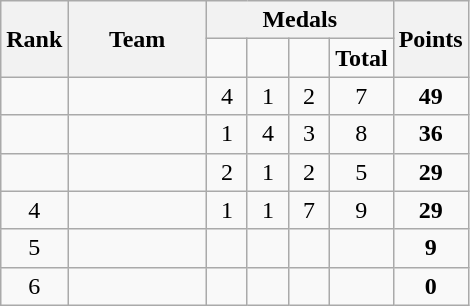<table class="wikitable">
<tr>
<th rowspan=2>Rank</th>
<th style="width:85px;" rowspan="2">Team</th>
<th colspan=4>Medals</th>
<th rowspan=2>Points</th>
</tr>
<tr>
<td style="width:20px; text-align:center;"></td>
<td style="width:20px; text-align:center;"></td>
<td style="width:20px; text-align:center;"></td>
<td><strong>Total</strong></td>
</tr>
<tr>
<td align=center></td>
<td></td>
<td align=center>4</td>
<td align=center>1</td>
<td align=center>2</td>
<td align=center>7</td>
<td align=center><strong>49</strong></td>
</tr>
<tr>
<td align=center></td>
<td></td>
<td align=center>1</td>
<td align=center>4</td>
<td align=center>3</td>
<td align=center>8</td>
<td align=center><strong>36</strong></td>
</tr>
<tr>
<td align=center></td>
<td><strong></strong></td>
<td align=center>2</td>
<td align=center>1</td>
<td align=center>2</td>
<td align=center>5</td>
<td align=center><strong>29</strong></td>
</tr>
<tr>
<td align=center>4</td>
<td></td>
<td align=center>1</td>
<td align=center>1</td>
<td align=center>7</td>
<td align=center>9</td>
<td align=center><strong>29</strong></td>
</tr>
<tr>
<td align=center>5</td>
<td></td>
<td align=center></td>
<td align=center></td>
<td align=center></td>
<td align=center></td>
<td align=center><strong>9</strong></td>
</tr>
<tr>
<td align=center>6</td>
<td></td>
<td align=center></td>
<td align=center></td>
<td align=center></td>
<td align=center></td>
<td align=center><strong>0 </strong></td>
</tr>
</table>
